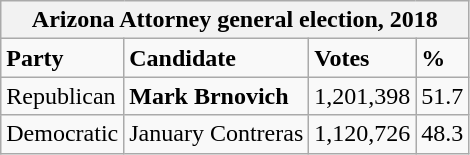<table class="wikitable">
<tr>
<th colspan="4">Arizona Attorney general election, 2018</th>
</tr>
<tr>
<td><strong>Party</strong></td>
<td><strong>Candidate</strong></td>
<td><strong>Votes</strong></td>
<td><strong>%</strong></td>
</tr>
<tr>
<td>Republican</td>
<td><strong>Mark Brnovich</strong></td>
<td>1,201,398</td>
<td>51.7</td>
</tr>
<tr>
<td>Democratic</td>
<td>January Contreras</td>
<td>1,120,726</td>
<td>48.3</td>
</tr>
</table>
